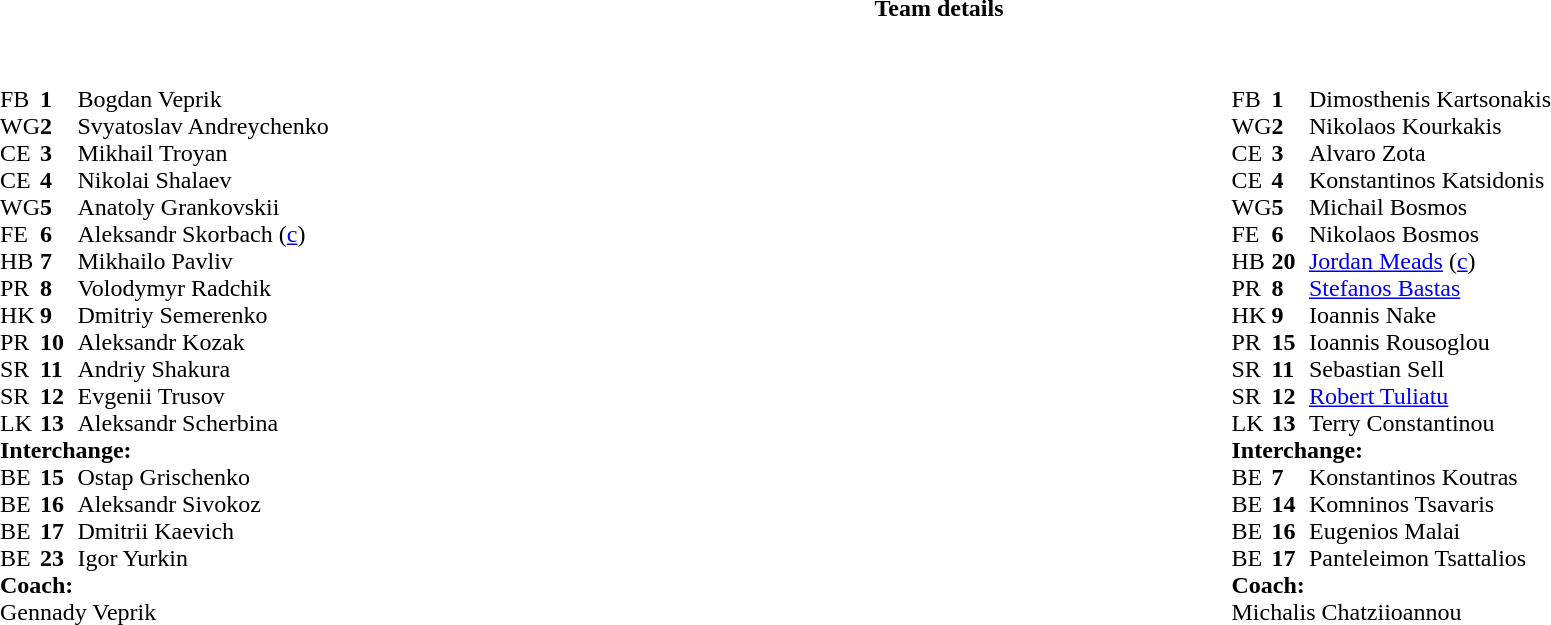<table border="0" width="100%" class="collapsible collapsed">
<tr>
<th>Team details</th>
</tr>
<tr>
<td><br><table width="100%">
<tr>
<td valign="top" width="50%"><br><table style="font-size: 100%" cellspacing="0" cellpadding="0">
<tr>
<th width="25"></th>
<th width="25"></th>
<th></th>
<th width="25"></th>
</tr>
<tr>
<td>FB</td>
<td><strong>1</strong></td>
<td>Bogdan Veprik</td>
</tr>
<tr>
<td>WG</td>
<td><strong>2</strong></td>
<td>Svyatoslav Andreychenko</td>
</tr>
<tr>
<td>CE</td>
<td><strong>3</strong></td>
<td>Mikhail Troyan</td>
</tr>
<tr>
<td>CE</td>
<td><strong>4</strong></td>
<td>Nikolai Shalaev</td>
</tr>
<tr>
<td>WG</td>
<td><strong>5</strong></td>
<td>Anatoly Grankovskii</td>
</tr>
<tr>
<td>FE</td>
<td><strong>6</strong></td>
<td>Aleksandr Skorbach (<a href='#'>c</a>)</td>
</tr>
<tr>
<td>HB</td>
<td><strong>7</strong></td>
<td>Mikhailo Pavliv</td>
</tr>
<tr>
<td>PR</td>
<td><strong>8</strong></td>
<td>Volodymyr Radchik</td>
</tr>
<tr>
<td>HK</td>
<td><strong>9</strong></td>
<td>Dmitriy Semerenko</td>
</tr>
<tr>
<td>PR</td>
<td><strong>10</strong></td>
<td>Aleksandr Kozak</td>
</tr>
<tr>
<td>SR</td>
<td><strong>11</strong></td>
<td>Andriy Shakura</td>
</tr>
<tr>
<td>SR</td>
<td><strong>12</strong></td>
<td>Evgenii Trusov</td>
</tr>
<tr>
<td>LK</td>
<td><strong>13</strong></td>
<td>Aleksandr Scherbina</td>
</tr>
<tr>
<td colspan=3><strong>Interchange:</strong></td>
</tr>
<tr>
<td>BE</td>
<td><strong>15</strong></td>
<td>Ostap Grischenko</td>
</tr>
<tr>
<td>BE</td>
<td><strong>16</strong></td>
<td>Aleksandr Sivokoz</td>
</tr>
<tr>
<td>BE</td>
<td><strong>17</strong></td>
<td>Dmitrii Kaevich</td>
</tr>
<tr>
<td>BE</td>
<td><strong>23</strong></td>
<td>Igor Yurkin</td>
</tr>
<tr>
<td colspan=3><strong>Coach:</strong></td>
</tr>
<tr>
<td colspan="4"> Gennady Veprik</td>
</tr>
</table>
</td>
<td valign="top" width="50%"><br><table style="font-size: 100%" cellspacing="0" cellpadding="0" align="center">
<tr>
<th width="25"></th>
<th width="25"></th>
<th></th>
<th width="25"></th>
</tr>
<tr>
<td>FB</td>
<td><strong>1</strong></td>
<td>Dimosthenis Kartsonakis</td>
</tr>
<tr>
<td>WG</td>
<td><strong>2</strong></td>
<td>Nikolaos Kourkakis</td>
</tr>
<tr>
<td>CE</td>
<td><strong>3</strong></td>
<td>Alvaro Zota</td>
</tr>
<tr>
<td>CE</td>
<td><strong>4</strong></td>
<td>Konstantinos Katsidonis</td>
</tr>
<tr>
<td>WG</td>
<td><strong>5</strong></td>
<td>Michail Bosmos</td>
</tr>
<tr>
<td>FE</td>
<td><strong>6</strong></td>
<td>Nikolaos Bosmos</td>
</tr>
<tr>
<td>HB</td>
<td><strong>20</strong></td>
<td><a href='#'>Jordan Meads</a> (<a href='#'>c</a>)</td>
</tr>
<tr>
<td>PR</td>
<td><strong>8</strong></td>
<td><a href='#'>Stefanos Bastas</a></td>
</tr>
<tr>
<td>HK</td>
<td><strong>9</strong></td>
<td>Ioannis Nake</td>
</tr>
<tr>
<td>PR</td>
<td><strong>15</strong></td>
<td>Ioannis Rousoglou</td>
</tr>
<tr>
<td>SR</td>
<td><strong>11</strong></td>
<td>Sebastian Sell</td>
</tr>
<tr>
<td>SR</td>
<td><strong>12</strong></td>
<td><a href='#'>Robert Tuliatu</a></td>
</tr>
<tr>
<td>LK</td>
<td><strong>13</strong></td>
<td>Terry Constantinou</td>
</tr>
<tr>
<td colspan=3><strong>Interchange:</strong></td>
</tr>
<tr>
<td>BE</td>
<td><strong>7</strong></td>
<td>Konstantinos Koutras</td>
</tr>
<tr>
<td>BE</td>
<td><strong>14</strong></td>
<td>Komninos Tsavaris</td>
</tr>
<tr>
<td>BE</td>
<td><strong>16</strong></td>
<td>Eugenios Malai</td>
</tr>
<tr>
<td>BE</td>
<td><strong>17</strong></td>
<td>Panteleimon Tsattalios</td>
</tr>
<tr>
<td colspan=3><strong>Coach:</strong></td>
</tr>
<tr>
<td colspan="4"> Michalis Chatziioannou</td>
</tr>
</table>
</td>
</tr>
</table>
</td>
</tr>
</table>
